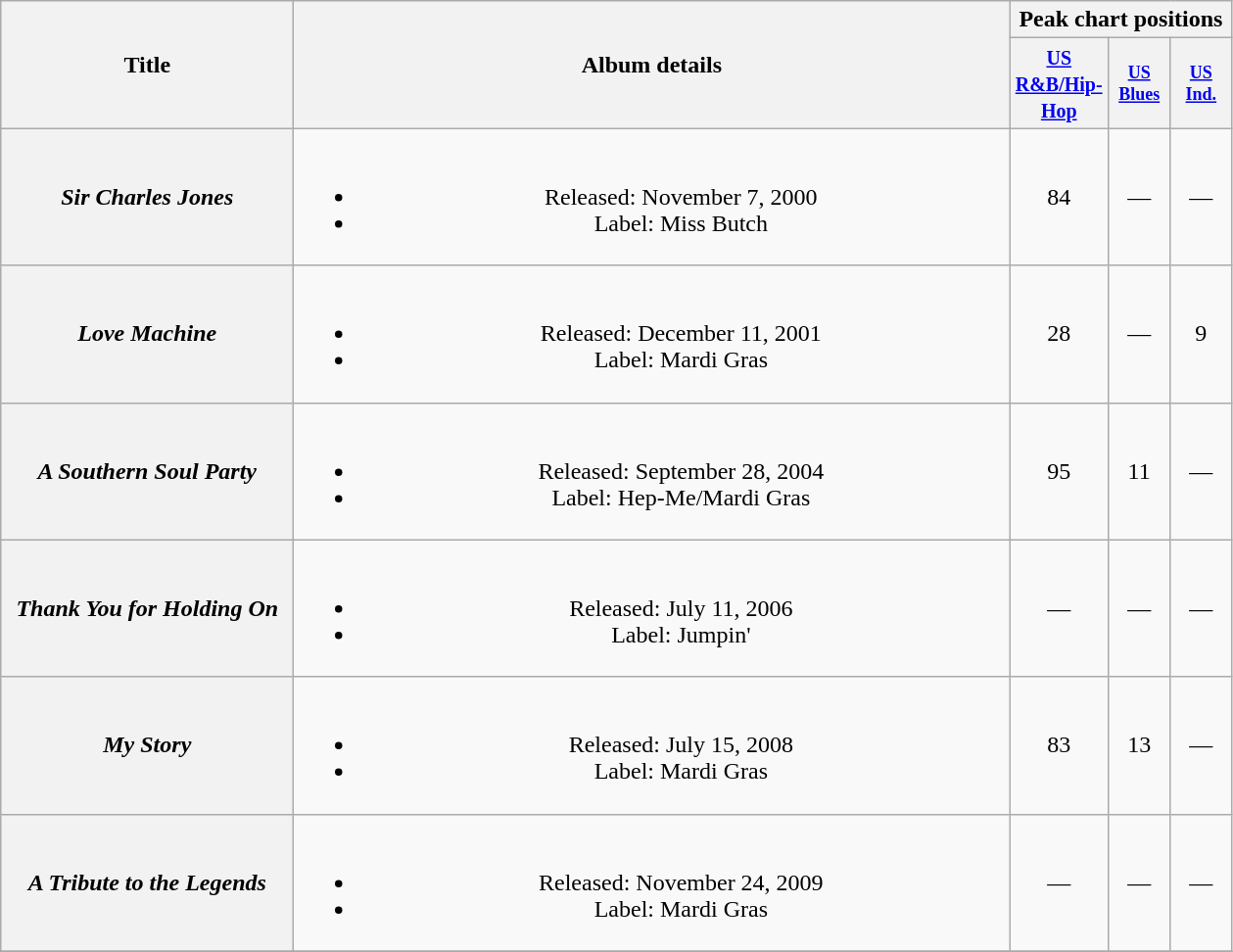<table class="wikitable plainrowheaders" style="text-align:center;" border="1">
<tr>
<th scope="col" rowspan="2" style="width:12em;">Title</th>
<th scope="col" rowspan="2" style="width:30em;">Album details</th>
<th scope="col" colspan="3" style="width:9em;">Peak chart positions</th>
</tr>
<tr>
<th scope="col" style="width:3em;"><small><a href='#'>US R&B/Hip-Hop</a></small></th>
<th style="width:3em;font-size:75%;"><a href='#'>US Blues</a></th>
<th style="width:3em;font-size:75%;"><a href='#'>US<br>Ind.</a></th>
</tr>
<tr>
<th scope="row"><em>Sir Charles Jones</em></th>
<td><br><ul><li>Released: November 7, 2000</li><li>Label: Miss Butch</li></ul></td>
<td>84</td>
<td>—</td>
<td>—</td>
</tr>
<tr>
<th scope="row"><em>Love Machine</em></th>
<td><br><ul><li>Released: December 11, 2001</li><li>Label: Mardi Gras</li></ul></td>
<td>28</td>
<td>—</td>
<td>9</td>
</tr>
<tr "Southern Soul"|2002-PMG>
<th scope="row"><em>A Southern Soul Party</em></th>
<td><br><ul><li>Released: September 28, 2004</li><li>Label: Hep-Me/Mardi Gras</li></ul></td>
<td>95</td>
<td>11</td>
<td>—</td>
</tr>
<tr>
<th scope="row"><em>Thank You for Holding On</em></th>
<td><br><ul><li>Released: July 11, 2006</li><li>Label: Jumpin'</li></ul></td>
<td>—</td>
<td>—</td>
<td>—</td>
</tr>
<tr>
<th scope="row"><em>My Story</em></th>
<td><br><ul><li>Released: July 15, 2008</li><li>Label: Mardi Gras</li></ul></td>
<td>83</td>
<td>13</td>
<td>—</td>
</tr>
<tr>
<th scope="row"><em>A Tribute to the Legends</em></th>
<td><br><ul><li>Released: November 24, 2009</li><li>Label: Mardi Gras</li></ul></td>
<td>—</td>
<td>—</td>
<td>—</td>
</tr>
<tr>
</tr>
</table>
